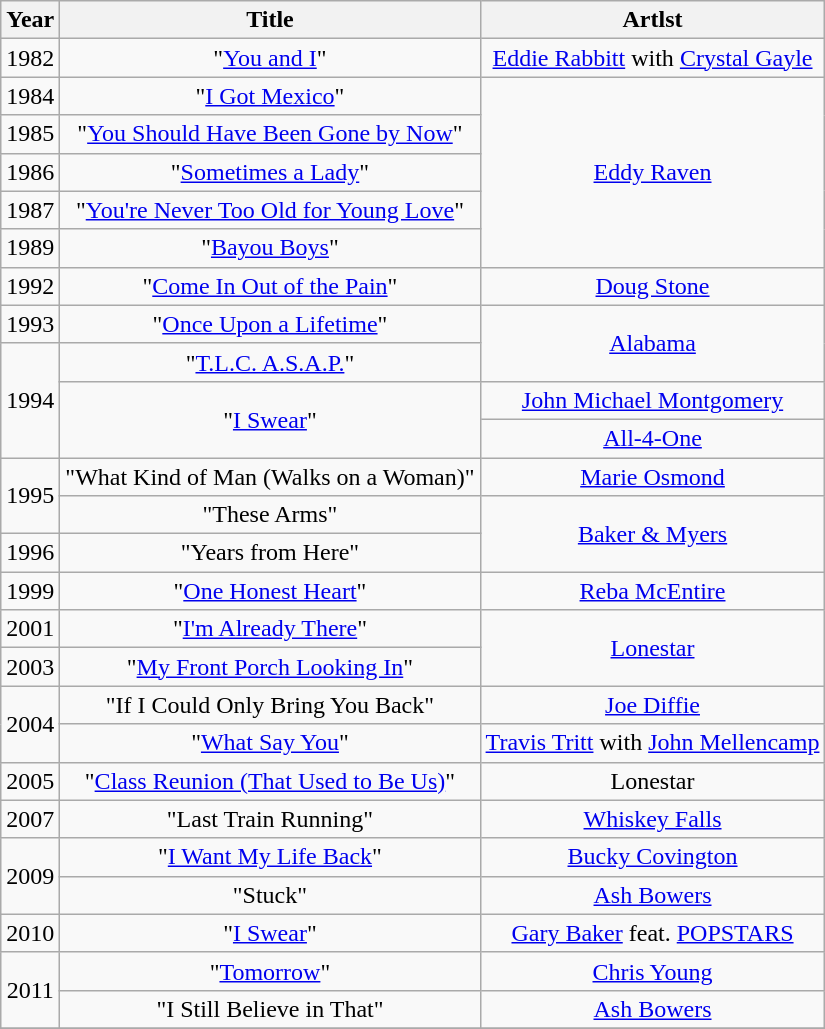<table class="wikitable">
<tr>
<th width="auto">Year</th>
<th width="auto">Title</th>
<th width="auto">Artlst</th>
</tr>
<tr>
<td align="center">1982</td>
<td align="center">"<a href='#'>You and I</a>"</td>
<td align="center"><a href='#'>Eddie Rabbitt</a> with <a href='#'>Crystal Gayle</a></td>
</tr>
<tr>
<td align="center">1984</td>
<td align="center">"<a href='#'>I Got Mexico</a>"</td>
<td align="center" rowspan="5"><a href='#'>Eddy Raven</a></td>
</tr>
<tr>
<td align="center">1985</td>
<td align="center">"<a href='#'>You Should Have Been Gone by Now</a>"</td>
</tr>
<tr>
<td align="center">1986</td>
<td align="center">"<a href='#'>Sometimes a Lady</a>"</td>
</tr>
<tr>
<td align="center">1987</td>
<td align="center">"<a href='#'>You're Never Too Old for Young Love</a>"</td>
</tr>
<tr>
<td align="center">1989</td>
<td align="center">"<a href='#'>Bayou Boys</a>"</td>
</tr>
<tr>
<td align="center">1992</td>
<td align="center">"<a href='#'>Come In Out of the Pain</a>"</td>
<td align="center"><a href='#'>Doug Stone</a></td>
</tr>
<tr>
<td align="center">1993</td>
<td align="center">"<a href='#'>Once Upon a Lifetime</a>"</td>
<td align="center" rowspan=2><a href='#'>Alabama</a></td>
</tr>
<tr>
<td align="center" rowspan="3">1994</td>
<td align="center">"<a href='#'>T.L.C. A.S.A.P.</a>"</td>
</tr>
<tr>
<td align="center" rowspan=2>"<a href='#'>I Swear</a>"</td>
<td align="center"><a href='#'>John Michael Montgomery</a></td>
</tr>
<tr>
<td align="center"><a href='#'>All-4-One</a></td>
</tr>
<tr>
<td align="center" rowspan=2>1995</td>
<td align="center">"What Kind of Man (Walks on a Woman)"</td>
<td align="center"><a href='#'>Marie Osmond</a></td>
</tr>
<tr>
<td align="center">"These Arms"</td>
<td align="center" rowspan=2><a href='#'>Baker & Myers</a></td>
</tr>
<tr>
<td align="center">1996</td>
<td align="center">"Years from Here"</td>
</tr>
<tr>
<td align="center">1999</td>
<td align="center">"<a href='#'>One Honest Heart</a>"</td>
<td align="center"><a href='#'>Reba McEntire</a></td>
</tr>
<tr>
<td align="center">2001</td>
<td align="center">"<a href='#'>I'm Already There</a>"</td>
<td align="center" rowspan="2"><a href='#'>Lonestar</a></td>
</tr>
<tr>
<td align="center">2003</td>
<td align="center">"<a href='#'>My Front Porch Looking In</a>"</td>
</tr>
<tr>
<td align="center" rowspan=2>2004</td>
<td align="center">"If I Could Only Bring You Back"</td>
<td align="center"><a href='#'>Joe Diffie</a></td>
</tr>
<tr>
<td align="center">"<a href='#'>What Say You</a>"</td>
<td align="center"><a href='#'>Travis Tritt</a> with <a href='#'>John Mellencamp</a></td>
</tr>
<tr>
<td align="center">2005</td>
<td align="center">"<a href='#'>Class Reunion (That Used to Be Us)</a>"</td>
<td align="center">Lonestar</td>
</tr>
<tr>
<td align="center">2007</td>
<td align="center">"Last Train Running"</td>
<td align="center"><a href='#'>Whiskey Falls</a></td>
</tr>
<tr>
<td align="center" rowspan=2>2009</td>
<td align="center">"<a href='#'>I Want My Life Back</a>"</td>
<td align="center"><a href='#'>Bucky Covington</a></td>
</tr>
<tr>
<td align="center">"Stuck"</td>
<td align="center"><a href='#'>Ash Bowers</a></td>
</tr>
<tr>
<td align="center">2010</td>
<td align="center">"<a href='#'>I Swear</a>"</td>
<td align="center"><a href='#'>Gary Baker</a> feat. <a href='#'>POPSTARS</a></td>
</tr>
<tr>
<td align="center" rowspan=2>2011</td>
<td align="center">"<a href='#'>Tomorrow</a>"</td>
<td align="center"><a href='#'>Chris Young</a></td>
</tr>
<tr>
<td align="center">"I Still Believe in That"</td>
<td align="center"><a href='#'>Ash Bowers</a></td>
</tr>
<tr>
</tr>
</table>
